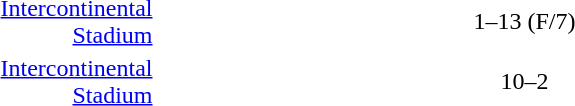<table>
<tr>
<th width=150></th>
<th width=200></th>
<th width=80></th>
<th width=200></th>
</tr>
<tr>
<td align=right><a href='#'>Intercontinental Stadium</a></td>
<td align=right></td>
<td align=center>1–13 (F/7)</td>
<td><strong></strong></td>
</tr>
<tr>
<td align=right><a href='#'>Intercontinental Stadium</a></td>
<td align=right><strong></strong></td>
<td align=center>10–2</td>
<td></td>
</tr>
</table>
